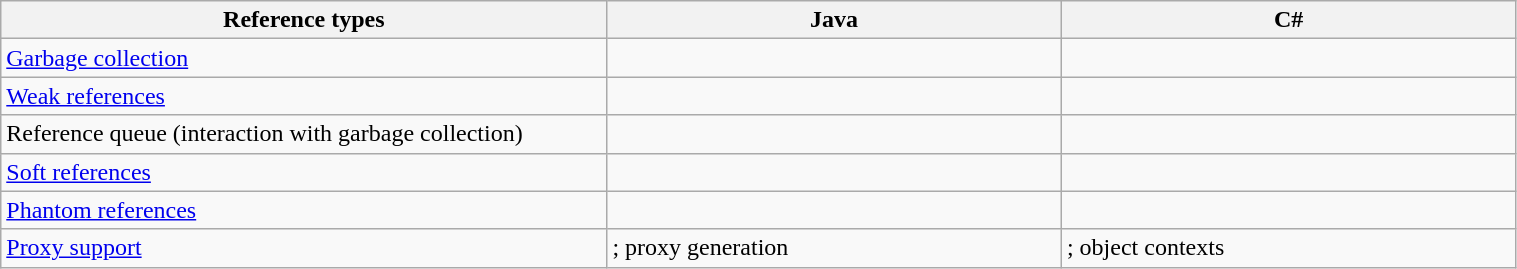<table class="wikitable" style="width:80%;">
<tr>
<th style="width:40%;">Reference types</th>
<th style="width:30%;">Java</th>
<th style="width:30%;">C#</th>
</tr>
<tr>
<td><a href='#'>Garbage collection</a></td>
<td></td>
<td></td>
</tr>
<tr>
<td><a href='#'>Weak references</a></td>
<td></td>
<td></td>
</tr>
<tr>
<td>Reference queue (interaction with garbage collection)</td>
<td></td>
<td></td>
</tr>
<tr>
<td><a href='#'>Soft references</a></td>
<td></td>
<td></td>
</tr>
<tr>
<td><a href='#'>Phantom references</a></td>
<td></td>
<td></td>
</tr>
<tr>
<td><a href='#'>Proxy support</a></td>
<td>; proxy generation</td>
<td>; object contexts</td>
</tr>
</table>
